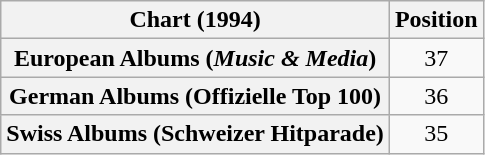<table class="wikitable sortable plainrowheaders" style="text-align:center">
<tr>
<th scope="col">Chart (1994)</th>
<th scope="col">Position</th>
</tr>
<tr>
<th scope="row">European Albums (<em>Music & Media</em>)</th>
<td>37</td>
</tr>
<tr>
<th scope="row">German Albums (Offizielle Top 100)</th>
<td>36</td>
</tr>
<tr>
<th scope="row">Swiss Albums (Schweizer Hitparade)</th>
<td>35</td>
</tr>
</table>
